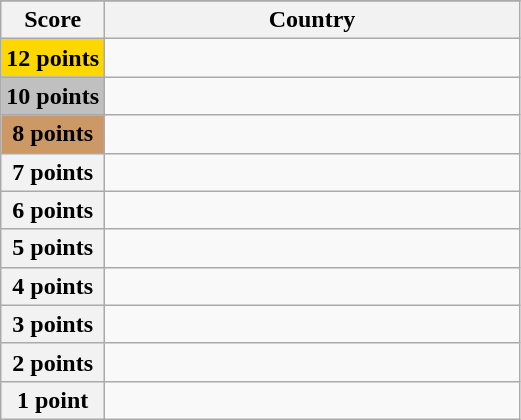<table class="wikitable">
<tr>
</tr>
<tr>
<th scope="col" width="20%">Score</th>
<th scope="col">Country</th>
</tr>
<tr>
<th scope="row" style="background:gold">12 points</th>
<td></td>
</tr>
<tr>
<th scope="row" style="background:silver">10 points</th>
<td></td>
</tr>
<tr>
<th scope="row" style="background:#CC9966">8 points</th>
<td></td>
</tr>
<tr>
<th scope="row">7 points</th>
<td></td>
</tr>
<tr>
<th scope="row">6 points</th>
<td></td>
</tr>
<tr>
<th scope="row">5 points</th>
<td></td>
</tr>
<tr>
<th scope="row">4 points</th>
<td></td>
</tr>
<tr>
<th scope="row">3 points</th>
<td></td>
</tr>
<tr>
<th scope="row">2 points</th>
<td></td>
</tr>
<tr>
<th scope="row">1 point</th>
<td></td>
</tr>
</table>
